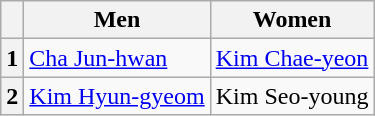<table class="wikitable">
<tr>
<th></th>
<th>Men</th>
<th>Women</th>
</tr>
<tr>
<th>1</th>
<td><a href='#'>Cha Jun-hwan</a></td>
<td><a href='#'>Kim Chae-yeon</a></td>
</tr>
<tr>
<th>2</th>
<td><a href='#'>Kim Hyun-gyeom</a></td>
<td>Kim Seo-young</td>
</tr>
</table>
